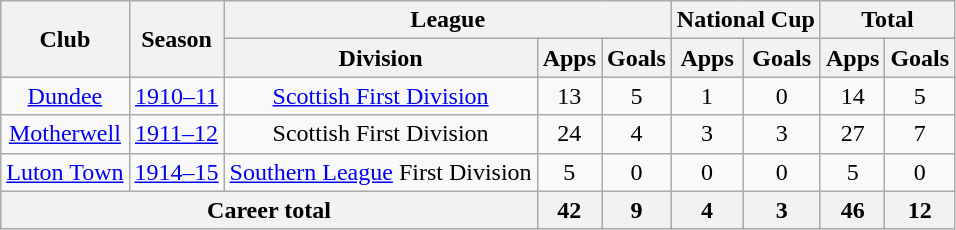<table class="wikitable" style="text-align: center">
<tr>
<th rowspan="2">Club</th>
<th rowspan="2">Season</th>
<th colspan="3">League</th>
<th colspan="2">National Cup</th>
<th colspan="2">Total</th>
</tr>
<tr>
<th>Division</th>
<th>Apps</th>
<th>Goals</th>
<th>Apps</th>
<th>Goals</th>
<th>Apps</th>
<th>Goals</th>
</tr>
<tr>
<td><a href='#'>Dundee</a></td>
<td><a href='#'>1910–11</a></td>
<td><a href='#'>Scottish First Division</a></td>
<td>13</td>
<td>5</td>
<td>1</td>
<td>0</td>
<td>14</td>
<td>5</td>
</tr>
<tr>
<td><a href='#'>Motherwell</a></td>
<td><a href='#'>1911–12</a></td>
<td>Scottish First Division</td>
<td>24</td>
<td>4</td>
<td>3</td>
<td>3</td>
<td>27</td>
<td>7</td>
</tr>
<tr>
<td><a href='#'>Luton Town</a></td>
<td><a href='#'>1914–15</a></td>
<td><a href='#'>Southern League</a> First Division</td>
<td>5</td>
<td>0</td>
<td>0</td>
<td>0</td>
<td>5</td>
<td>0</td>
</tr>
<tr>
<th colspan="3">Career total</th>
<th>42</th>
<th>9</th>
<th>4</th>
<th>3</th>
<th>46</th>
<th>12</th>
</tr>
</table>
